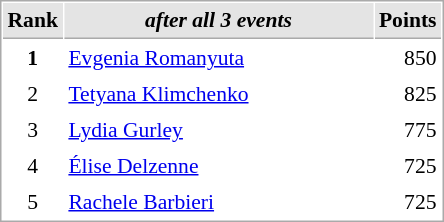<table cellspacing="1" cellpadding="3" style="border:1px solid #aaa; font-size:90%;">
<tr style="background:#e4e4e4;">
<th style="border-bottom:1px solid #aaa; width:10px;">Rank</th>
<th style="border-bottom:1px solid #aaa; width:200px; white-space:nowrap;"><em>after all 3 events</em> </th>
<th style="border-bottom:1px solid #aaa; width:20px;">Points</th>
</tr>
<tr>
<td style="text-align:center;"><strong>1</strong></td>
<td> <a href='#'>Evgenia Romanyuta</a></td>
<td align="right">850</td>
</tr>
<tr>
<td style="text-align:center;">2</td>
<td> <a href='#'>Tetyana Klimchenko</a></td>
<td align="right">825</td>
</tr>
<tr>
<td style="text-align:center;">3</td>
<td>  <a href='#'>Lydia Gurley</a></td>
<td align="right">775</td>
</tr>
<tr>
<td style="text-align:center;">4</td>
<td> <a href='#'>Élise Delzenne</a></td>
<td align="right">725</td>
</tr>
<tr>
<td style="text-align:center;">5</td>
<td>  <a href='#'>Rachele Barbieri</a></td>
<td align="right">725</td>
</tr>
</table>
